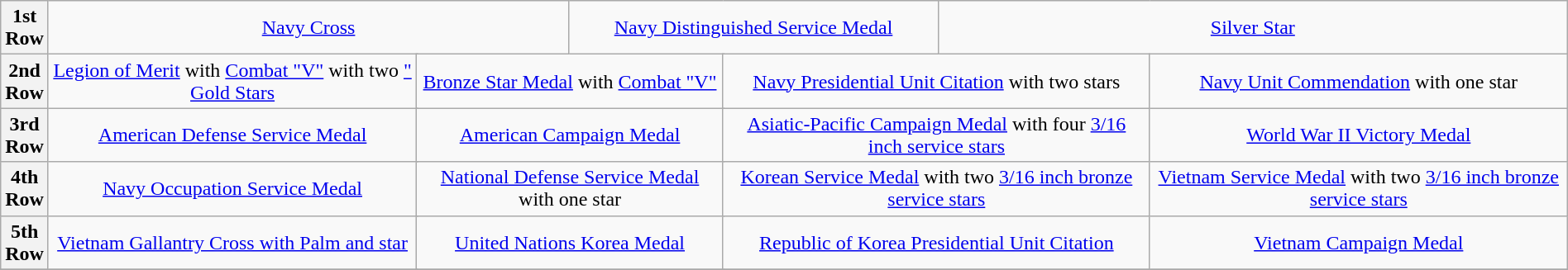<table class="wikitable" style="margin:1em auto; text-align:center;">
<tr>
<th>1st<br> Row</th>
<td colspan="5"><a href='#'>Navy Cross</a></td>
<td colspan="6"><a href='#'>Navy Distinguished Service Medal</a></td>
<td colspan="5"><a href='#'>Silver Star</a></td>
</tr>
<tr>
<th>2nd<br> Row</th>
<td colspan="4"><a href='#'>Legion of Merit</a> with <a href='#'>Combat "V"</a> with two <a href='#'>" Gold Stars</a></td>
<td colspan="4"><a href='#'>Bronze Star Medal</a> with <a href='#'>Combat "V"</a></td>
<td colspan="4"><a href='#'>Navy Presidential Unit Citation</a> with two stars</td>
<td colspan="4"><a href='#'>Navy Unit Commendation</a> with one star</td>
</tr>
<tr>
<th>3rd<br> Row</th>
<td colspan="4"><a href='#'>American Defense Service Medal</a></td>
<td colspan="4"><a href='#'>American Campaign Medal</a></td>
<td colspan="4"><a href='#'>Asiatic-Pacific Campaign Medal</a> with four <a href='#'>3/16 inch service stars</a></td>
<td colspan="4"><a href='#'>World War II Victory Medal</a></td>
</tr>
<tr>
<th>4th<br> Row</th>
<td colspan="4"><a href='#'>Navy Occupation Service Medal</a></td>
<td colspan="4"><a href='#'>National Defense Service Medal</a> with one star</td>
<td colspan="4"><a href='#'>Korean Service Medal</a> with two <a href='#'>3/16 inch bronze service stars</a></td>
<td colspan="4"><a href='#'>Vietnam Service Medal</a> with two <a href='#'>3/16 inch bronze service stars</a></td>
</tr>
<tr>
<th>5th<br> Row</th>
<td colspan="4"><a href='#'>Vietnam Gallantry Cross with Palm and star</a></td>
<td colspan="4"><a href='#'>United Nations Korea Medal</a></td>
<td colspan="4"><a href='#'>Republic of Korea Presidential Unit Citation</a></td>
<td colspan="4"><a href='#'>Vietnam Campaign Medal</a></td>
</tr>
<tr>
</tr>
</table>
